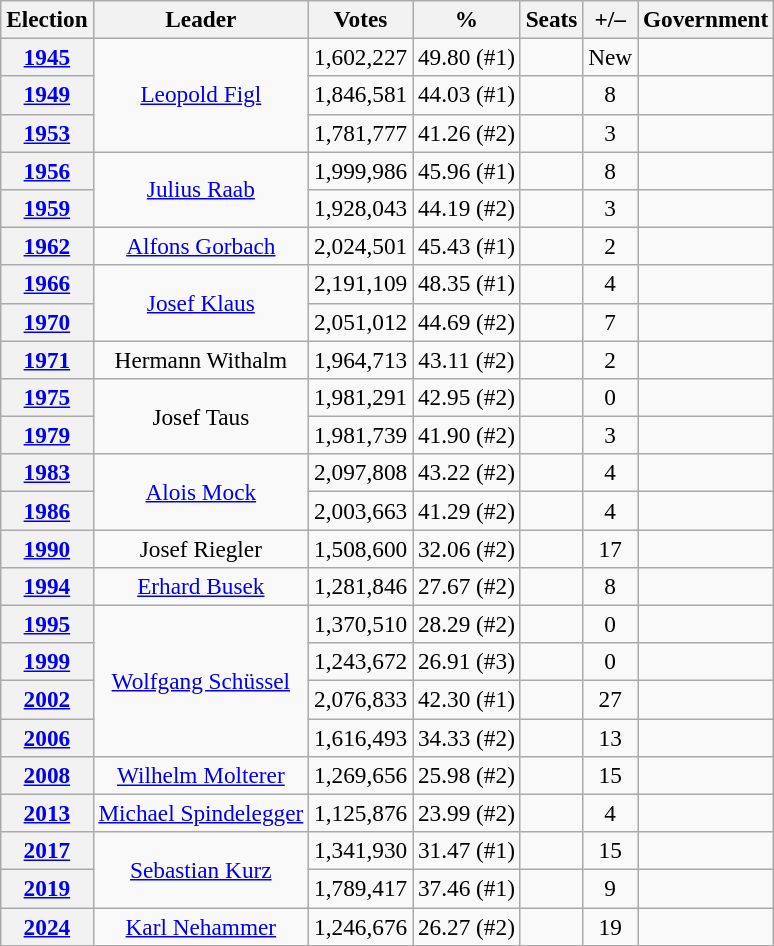<table class="wikitable sortable" style="font-size:97%; text-align:center;">
<tr>
<th>Election</th>
<th>Leader</th>
<th>Votes</th>
<th>%</th>
<th>Seats</th>
<th>+/–</th>
<th>Government</th>
</tr>
<tr>
<th><a href='#'>1945</a></th>
<td rowspan=3><a href='#'>Leopold Figl</a></td>
<td>1,602,227</td>
<td>49.80 (#1)</td>
<td></td>
<td>New</td>
<td></td>
</tr>
<tr>
<th><a href='#'>1949</a></th>
<td>1,846,581</td>
<td>44.03 (#1)</td>
<td></td>
<td> 8</td>
<td></td>
</tr>
<tr>
<th><a href='#'>1953</a></th>
<td>1,781,777</td>
<td>41.26 (#2)</td>
<td></td>
<td> 3</td>
<td></td>
</tr>
<tr>
<th><a href='#'>1956</a></th>
<td rowspan=2><a href='#'>Julius Raab</a></td>
<td>1,999,986</td>
<td>45.96 (#1)</td>
<td></td>
<td> 8</td>
<td></td>
</tr>
<tr>
<th><a href='#'>1959</a></th>
<td>1,928,043</td>
<td>44.19 (#2)</td>
<td></td>
<td> 3</td>
<td></td>
</tr>
<tr>
<th><a href='#'>1962</a></th>
<td><a href='#'>Alfons Gorbach</a></td>
<td>2,024,501</td>
<td>45.43 (#1)</td>
<td></td>
<td> 2</td>
<td></td>
</tr>
<tr>
<th><a href='#'>1966</a></th>
<td rowspan=2><a href='#'>Josef Klaus</a></td>
<td>2,191,109</td>
<td>48.35 (#1)</td>
<td></td>
<td> 4</td>
<td></td>
</tr>
<tr>
<th><a href='#'>1970</a></th>
<td>2,051,012</td>
<td>44.69 (#2)</td>
<td></td>
<td> 7</td>
<td></td>
</tr>
<tr>
<th><a href='#'>1971</a></th>
<td>Hermann Withalm</td>
<td>1,964,713</td>
<td>43.11 (#2)</td>
<td></td>
<td> 2</td>
<td></td>
</tr>
<tr>
<th><a href='#'>1975</a></th>
<td rowspan=2>Josef Taus</td>
<td>1,981,291</td>
<td>42.95 (#2)</td>
<td></td>
<td> 0</td>
<td></td>
</tr>
<tr>
<th><a href='#'>1979</a></th>
<td>1,981,739</td>
<td>41.90 (#2)</td>
<td></td>
<td> 3</td>
<td></td>
</tr>
<tr>
<th><a href='#'>1983</a></th>
<td rowspan=2><a href='#'>Alois Mock</a></td>
<td>2,097,808</td>
<td>43.22 (#2)</td>
<td></td>
<td> 4</td>
<td></td>
</tr>
<tr>
<th><a href='#'>1986</a></th>
<td>2,003,663</td>
<td>41.29 (#2)</td>
<td></td>
<td> 4</td>
<td></td>
</tr>
<tr>
<th><a href='#'>1990</a></th>
<td>Josef Riegler</td>
<td>1,508,600</td>
<td>32.06 (#2)</td>
<td></td>
<td> 17</td>
<td></td>
</tr>
<tr>
<th><a href='#'>1994</a></th>
<td><a href='#'>Erhard Busek</a></td>
<td>1,281,846</td>
<td>27.67 (#2)</td>
<td></td>
<td> 8</td>
<td></td>
</tr>
<tr>
<th><a href='#'>1995</a></th>
<td rowspan=4><a href='#'>Wolfgang Schüssel</a></td>
<td>1,370,510</td>
<td>28.29 (#2)</td>
<td></td>
<td> 0</td>
<td></td>
</tr>
<tr>
<th><a href='#'>1999</a></th>
<td>1,243,672</td>
<td>26.91 (#3)</td>
<td></td>
<td> 0</td>
<td></td>
</tr>
<tr>
<th><a href='#'>2002</a></th>
<td>2,076,833</td>
<td>42.30 (#1)</td>
<td></td>
<td> 27</td>
<td></td>
</tr>
<tr>
<th><a href='#'>2006</a></th>
<td>1,616,493</td>
<td>34.33 (#2)</td>
<td></td>
<td> 13</td>
<td></td>
</tr>
<tr>
<th><a href='#'>2008</a></th>
<td><a href='#'>Wilhelm Molterer</a></td>
<td>1,269,656</td>
<td>25.98 (#2)</td>
<td></td>
<td> 15</td>
<td></td>
</tr>
<tr>
<th><a href='#'>2013</a></th>
<td><a href='#'>Michael Spindelegger</a></td>
<td>1,125,876</td>
<td>23.99 (#2)</td>
<td></td>
<td> 4</td>
<td></td>
</tr>
<tr>
<th><a href='#'>2017</a></th>
<td rowspan=2><a href='#'>Sebastian Kurz</a></td>
<td>1,341,930</td>
<td>31.47 (#1)</td>
<td></td>
<td> 15</td>
<td></td>
</tr>
<tr>
<th><a href='#'>2019</a></th>
<td>1,789,417</td>
<td>37.46 (#1)</td>
<td></td>
<td> 9</td>
<td></td>
</tr>
<tr>
<th><a href='#'>2024</a></th>
<td><a href='#'>Karl Nehammer</a></td>
<td>1,246,676</td>
<td>26.27 (#2)</td>
<td></td>
<td> 19</td>
<td></td>
</tr>
</table>
